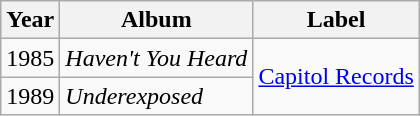<table class="wikitable">
<tr>
<th>Year</th>
<th>Album</th>
<th>Label</th>
</tr>
<tr>
<td>1985</td>
<td><em>Haven't You Heard</em></td>
<td rowspan="2"><a href='#'>Capitol Records</a></td>
</tr>
<tr>
<td>1989</td>
<td><em>Underexposed</em></td>
</tr>
</table>
